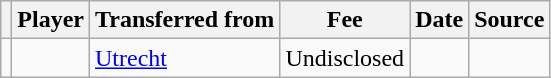<table class="wikitable plainrowheaders sortable">
<tr>
<th></th>
<th scope="col">Player</th>
<th>Transferred from</th>
<th style="width: 65px;">Fee</th>
<th scope="col">Date</th>
<th scope="col">Source</th>
</tr>
<tr>
<td align="center"></td>
<td></td>
<td> <a href='#'>Utrecht</a></td>
<td>Undisclosed</td>
<td></td>
<td></td>
</tr>
</table>
